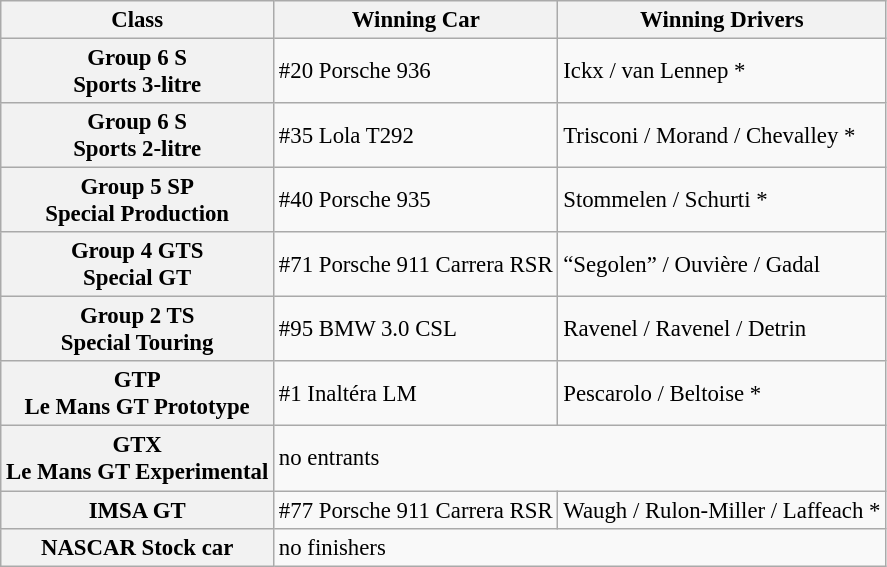<table class="wikitable" style="font-size: 95%">
<tr>
<th>Class</th>
<th>Winning Car</th>
<th>Winning Drivers</th>
</tr>
<tr>
<th>Group 6 S<br> Sports 3-litre</th>
<td>#20 Porsche 936</td>
<td>Ickx / van Lennep *</td>
</tr>
<tr>
<th>Group 6 S<br> Sports 2-litre</th>
<td>#35 Lola T292</td>
<td>Trisconi / Morand / Chevalley *</td>
</tr>
<tr>
<th>Group 5 SP<br> Special Production</th>
<td>#40 Porsche 935</td>
<td>Stommelen / Schurti *</td>
</tr>
<tr>
<th>Group 4 GTS<br> Special GT</th>
<td>#71 Porsche 911 Carrera RSR</td>
<td>“Segolen” / Ouvière / Gadal</td>
</tr>
<tr>
<th>Group 2 TS <br> Special Touring</th>
<td>#95 BMW 3.0 CSL</td>
<td>Ravenel / Ravenel / Detrin</td>
</tr>
<tr>
<th>GTP<br> Le Mans GT Prototype</th>
<td>#1 Inaltéra LM</td>
<td>Pescarolo / Beltoise *</td>
</tr>
<tr>
<th>GTX<br> Le Mans GT Experimental</th>
<td colspan=2>no entrants</td>
</tr>
<tr>
<th>IMSA GT</th>
<td>#77 Porsche 911 Carrera RSR</td>
<td>Waugh / Rulon-Miller / Laffeach *</td>
</tr>
<tr>
<th>NASCAR Stock car</th>
<td colspan=2>no finishers</td>
</tr>
</table>
